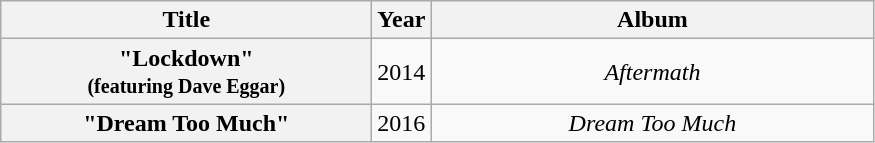<table class="wikitable plainrowheaders" style="text-align:center;" border="1">
<tr>
<th scope="col" style="width:15em;">Title</th>
<th scope="col">Year</th>
<th scope="col"  style="width:18em">Album</th>
</tr>
<tr>
<th scope="row">"Lockdown"<br><small>(featuring Dave Eggar)</small></th>
<td>2014</td>
<td><em>Aftermath</em></td>
</tr>
<tr>
<th scope="row">"Dream Too Much"</th>
<td>2016</td>
<td><em>Dream Too Much</em></td>
</tr>
</table>
